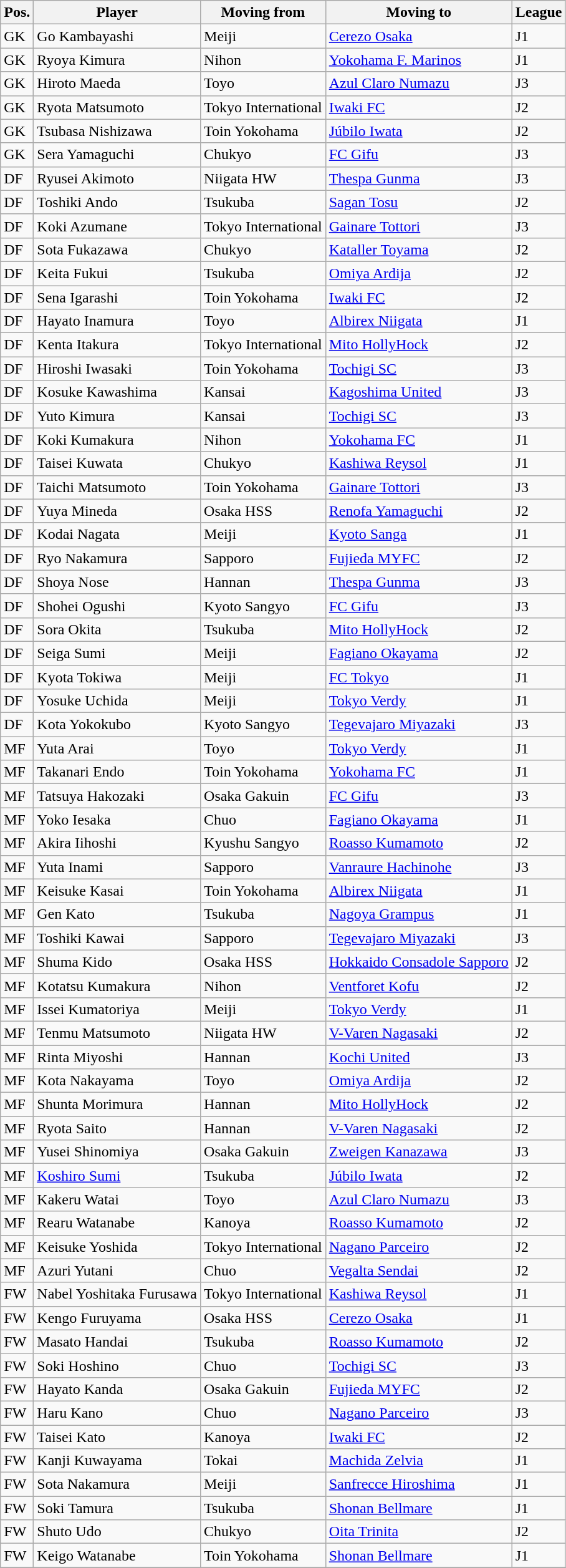<table class="wikitable sortable" style="text-align:left">
<tr>
<th>Pos.</th>
<th>Player</th>
<th>Moving from</th>
<th>Moving to</th>
<th>League</th>
</tr>
<tr>
<td>GK</td>
<td>Go Kambayashi</td>
<td>Meiji</td>
<td><a href='#'>Cerezo Osaka</a></td>
<td>J1</td>
</tr>
<tr>
<td>GK</td>
<td>Ryoya Kimura</td>
<td>Nihon</td>
<td><a href='#'>Yokohama F. Marinos</a></td>
<td>J1</td>
</tr>
<tr>
<td>GK</td>
<td>Hiroto Maeda</td>
<td>Toyo</td>
<td><a href='#'>Azul Claro Numazu</a></td>
<td>J3</td>
</tr>
<tr>
<td>GK</td>
<td>Ryota Matsumoto</td>
<td>Tokyo International</td>
<td><a href='#'>Iwaki FC</a></td>
<td>J2</td>
</tr>
<tr>
<td>GK</td>
<td>Tsubasa Nishizawa</td>
<td>Toin Yokohama</td>
<td><a href='#'>Júbilo Iwata</a></td>
<td>J2</td>
</tr>
<tr>
<td>GK</td>
<td>Sera Yamaguchi</td>
<td>Chukyo</td>
<td><a href='#'>FC Gifu</a></td>
<td>J3</td>
</tr>
<tr>
<td>DF</td>
<td>Ryusei Akimoto</td>
<td>Niigata HW</td>
<td><a href='#'>Thespa Gunma</a></td>
<td>J3</td>
</tr>
<tr>
<td>DF</td>
<td>Toshiki Ando</td>
<td>Tsukuba</td>
<td><a href='#'>Sagan Tosu</a></td>
<td>J2</td>
</tr>
<tr>
<td>DF</td>
<td>Koki Azumane</td>
<td>Tokyo International</td>
<td><a href='#'>Gainare Tottori</a></td>
<td>J3</td>
</tr>
<tr>
<td>DF</td>
<td>Sota Fukazawa</td>
<td>Chukyo</td>
<td><a href='#'>Kataller Toyama</a></td>
<td>J2</td>
</tr>
<tr>
<td>DF</td>
<td>Keita Fukui</td>
<td>Tsukuba</td>
<td><a href='#'>Omiya Ardija</a></td>
<td>J2</td>
</tr>
<tr>
<td>DF</td>
<td>Sena Igarashi</td>
<td>Toin Yokohama</td>
<td><a href='#'>Iwaki FC</a></td>
<td>J2</td>
</tr>
<tr>
<td>DF</td>
<td>Hayato Inamura</td>
<td>Toyo</td>
<td><a href='#'>Albirex Niigata</a></td>
<td>J1</td>
</tr>
<tr>
<td>DF</td>
<td>Kenta Itakura</td>
<td>Tokyo International</td>
<td><a href='#'>Mito HollyHock</a></td>
<td>J2</td>
</tr>
<tr>
<td>DF</td>
<td>Hiroshi Iwasaki</td>
<td>Toin Yokohama</td>
<td><a href='#'>Tochigi SC</a></td>
<td>J3</td>
</tr>
<tr>
<td>DF</td>
<td>Kosuke Kawashima</td>
<td>Kansai</td>
<td><a href='#'>Kagoshima United</a></td>
<td>J3</td>
</tr>
<tr>
<td>DF</td>
<td>Yuto Kimura</td>
<td>Kansai</td>
<td><a href='#'>Tochigi SC</a></td>
<td>J3</td>
</tr>
<tr>
<td>DF</td>
<td>Koki Kumakura</td>
<td>Nihon</td>
<td><a href='#'>Yokohama FC</a></td>
<td>J1</td>
</tr>
<tr>
<td>DF</td>
<td>Taisei Kuwata</td>
<td>Chukyo</td>
<td><a href='#'>Kashiwa Reysol</a></td>
<td>J1</td>
</tr>
<tr>
<td>DF</td>
<td>Taichi Matsumoto</td>
<td>Toin Yokohama</td>
<td><a href='#'>Gainare Tottori</a></td>
<td>J3</td>
</tr>
<tr>
<td>DF</td>
<td>Yuya Mineda</td>
<td>Osaka HSS</td>
<td><a href='#'>Renofa Yamaguchi</a></td>
<td>J2</td>
</tr>
<tr>
<td>DF</td>
<td>Kodai Nagata</td>
<td>Meiji</td>
<td><a href='#'>Kyoto Sanga</a></td>
<td>J1</td>
</tr>
<tr>
<td>DF</td>
<td>Ryo Nakamura</td>
<td>Sapporo</td>
<td><a href='#'>Fujieda MYFC</a></td>
<td>J2</td>
</tr>
<tr>
<td>DF</td>
<td>Shoya Nose</td>
<td>Hannan</td>
<td><a href='#'>Thespa Gunma</a></td>
<td>J3</td>
</tr>
<tr>
<td>DF</td>
<td>Shohei Ogushi</td>
<td>Kyoto Sangyo</td>
<td><a href='#'>FC Gifu</a></td>
<td>J3</td>
</tr>
<tr>
<td>DF</td>
<td>Sora Okita</td>
<td>Tsukuba</td>
<td><a href='#'>Mito HollyHock</a></td>
<td>J2</td>
</tr>
<tr>
<td>DF</td>
<td>Seiga Sumi</td>
<td>Meiji</td>
<td><a href='#'>Fagiano Okayama</a></td>
<td>J2</td>
</tr>
<tr>
<td>DF</td>
<td>Kyota Tokiwa</td>
<td>Meiji</td>
<td><a href='#'>FC Tokyo</a></td>
<td>J1</td>
</tr>
<tr>
<td>DF</td>
<td>Yosuke Uchida</td>
<td>Meiji</td>
<td><a href='#'>Tokyo Verdy</a></td>
<td>J1</td>
</tr>
<tr>
<td>DF</td>
<td>Kota Yokokubo</td>
<td>Kyoto Sangyo</td>
<td><a href='#'>Tegevajaro Miyazaki</a></td>
<td>J3</td>
</tr>
<tr>
<td>MF</td>
<td>Yuta Arai</td>
<td>Toyo</td>
<td><a href='#'>Tokyo Verdy</a></td>
<td>J1</td>
</tr>
<tr>
<td>MF</td>
<td>Takanari Endo</td>
<td>Toin Yokohama</td>
<td><a href='#'>Yokohama FC</a></td>
<td>J1</td>
</tr>
<tr>
<td>MF</td>
<td>Tatsuya Hakozaki</td>
<td>Osaka Gakuin</td>
<td><a href='#'>FC Gifu</a></td>
<td>J3</td>
</tr>
<tr>
<td>MF</td>
<td>Yoko Iesaka</td>
<td>Chuo</td>
<td><a href='#'>Fagiano Okayama</a></td>
<td>J1</td>
</tr>
<tr>
<td>MF</td>
<td>Akira Iihoshi</td>
<td>Kyushu Sangyo</td>
<td><a href='#'>Roasso Kumamoto</a></td>
<td>J2</td>
</tr>
<tr>
<td>MF</td>
<td>Yuta Inami</td>
<td>Sapporo</td>
<td><a href='#'>Vanraure Hachinohe</a></td>
<td>J3</td>
</tr>
<tr>
<td>MF</td>
<td>Keisuke Kasai</td>
<td>Toin Yokohama</td>
<td><a href='#'>Albirex Niigata</a></td>
<td>J1</td>
</tr>
<tr>
<td>MF</td>
<td>Gen Kato</td>
<td>Tsukuba</td>
<td><a href='#'>Nagoya Grampus</a></td>
<td>J1</td>
</tr>
<tr>
<td>MF</td>
<td>Toshiki Kawai</td>
<td>Sapporo</td>
<td><a href='#'>Tegevajaro Miyazaki</a></td>
<td>J3</td>
</tr>
<tr>
<td>MF</td>
<td>Shuma Kido</td>
<td>Osaka HSS</td>
<td><a href='#'>Hokkaido Consadole Sapporo</a></td>
<td>J2</td>
</tr>
<tr>
<td>MF</td>
<td>Kotatsu Kumakura</td>
<td>Nihon</td>
<td><a href='#'>Ventforet Kofu</a></td>
<td>J2</td>
</tr>
<tr>
<td>MF</td>
<td>Issei Kumatoriya</td>
<td>Meiji</td>
<td><a href='#'>Tokyo Verdy</a></td>
<td>J1</td>
</tr>
<tr>
<td>MF</td>
<td>Tenmu Matsumoto</td>
<td>Niigata HW</td>
<td><a href='#'>V-Varen Nagasaki</a></td>
<td>J2</td>
</tr>
<tr>
<td>MF</td>
<td>Rinta Miyoshi</td>
<td>Hannan</td>
<td><a href='#'>Kochi United</a></td>
<td>J3</td>
</tr>
<tr>
<td>MF</td>
<td>Kota Nakayama</td>
<td>Toyo</td>
<td><a href='#'>Omiya Ardija</a></td>
<td>J2</td>
</tr>
<tr>
<td>MF</td>
<td>Shunta Morimura</td>
<td>Hannan</td>
<td><a href='#'>Mito HollyHock</a></td>
<td>J2</td>
</tr>
<tr>
<td>MF</td>
<td>Ryota Saito</td>
<td>Hannan</td>
<td><a href='#'>V-Varen Nagasaki</a></td>
<td>J2</td>
</tr>
<tr>
<td>MF</td>
<td>Yusei Shinomiya</td>
<td>Osaka Gakuin</td>
<td><a href='#'>Zweigen Kanazawa</a></td>
<td>J3</td>
</tr>
<tr>
<td>MF</td>
<td><a href='#'>Koshiro Sumi</a></td>
<td>Tsukuba</td>
<td><a href='#'>Júbilo Iwata</a></td>
<td>J2</td>
</tr>
<tr>
<td>MF</td>
<td>Kakeru Watai</td>
<td>Toyo</td>
<td><a href='#'>Azul Claro Numazu</a></td>
<td>J3</td>
</tr>
<tr>
<td>MF</td>
<td>Rearu Watanabe</td>
<td>Kanoya</td>
<td><a href='#'>Roasso Kumamoto</a></td>
<td>J2</td>
</tr>
<tr>
<td>MF</td>
<td>Keisuke Yoshida</td>
<td>Tokyo International</td>
<td><a href='#'>Nagano Parceiro</a></td>
<td>J2</td>
</tr>
<tr>
<td>MF</td>
<td>Azuri Yutani</td>
<td>Chuo</td>
<td><a href='#'>Vegalta Sendai</a></td>
<td>J2</td>
</tr>
<tr>
<td>FW</td>
<td>Nabel Yoshitaka Furusawa</td>
<td>Tokyo International</td>
<td><a href='#'>Kashiwa Reysol</a></td>
<td>J1</td>
</tr>
<tr>
<td>FW</td>
<td>Kengo Furuyama</td>
<td>Osaka HSS</td>
<td><a href='#'>Cerezo Osaka</a></td>
<td>J1</td>
</tr>
<tr>
<td>FW</td>
<td>Masato Handai</td>
<td>Tsukuba</td>
<td><a href='#'>Roasso Kumamoto</a></td>
<td>J2</td>
</tr>
<tr>
<td>FW</td>
<td>Soki Hoshino</td>
<td>Chuo</td>
<td><a href='#'>Tochigi SC</a></td>
<td>J3</td>
</tr>
<tr>
<td>FW</td>
<td>Hayato Kanda</td>
<td>Osaka Gakuin</td>
<td><a href='#'>Fujieda MYFC</a></td>
<td>J2</td>
</tr>
<tr>
<td>FW</td>
<td>Haru Kano</td>
<td>Chuo</td>
<td><a href='#'>Nagano Parceiro</a></td>
<td>J3</td>
</tr>
<tr>
<td>FW</td>
<td>Taisei Kato</td>
<td>Kanoya</td>
<td><a href='#'>Iwaki FC</a></td>
<td>J2</td>
</tr>
<tr>
<td>FW</td>
<td>Kanji Kuwayama</td>
<td>Tokai</td>
<td><a href='#'>Machida Zelvia</a></td>
<td>J1</td>
</tr>
<tr>
<td>FW</td>
<td>Sota Nakamura</td>
<td>Meiji</td>
<td><a href='#'>Sanfrecce Hiroshima</a></td>
<td>J1</td>
</tr>
<tr>
<td>FW</td>
<td>Soki Tamura</td>
<td>Tsukuba</td>
<td><a href='#'>Shonan Bellmare</a></td>
<td>J1</td>
</tr>
<tr>
<td>FW</td>
<td>Shuto Udo</td>
<td>Chukyo</td>
<td><a href='#'>Oita Trinita</a></td>
<td>J2</td>
</tr>
<tr>
<td>FW</td>
<td>Keigo Watanabe</td>
<td>Toin Yokohama</td>
<td><a href='#'>Shonan Bellmare</a></td>
<td>J1</td>
</tr>
<tr>
</tr>
</table>
